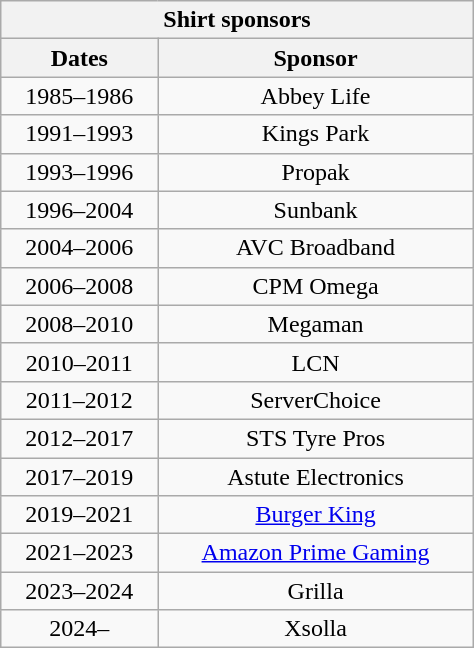<table class="wikitable collapsible collapsed plainrowheaders" style="width: 25%; text-align: center; margin-left:1em; float: left">
<tr>
<th colspan=2>Shirt sponsors</th>
</tr>
<tr>
<th scope=col>Dates</th>
<th scope=col>Sponsor</th>
</tr>
<tr>
<td>1985–1986</td>
<td>Abbey Life</td>
</tr>
<tr>
<td>1991–1993</td>
<td>Kings Park</td>
</tr>
<tr>
<td>1993–1996</td>
<td>Propak</td>
</tr>
<tr>
<td>1996–2004</td>
<td>Sunbank</td>
</tr>
<tr>
<td>2004–2006</td>
<td>AVC Broadband</td>
</tr>
<tr>
<td>2006–2008</td>
<td>CPM Omega</td>
</tr>
<tr>
<td>2008–2010</td>
<td>Megaman</td>
</tr>
<tr>
<td>2010–2011</td>
<td>LCN</td>
</tr>
<tr>
<td>2011–2012</td>
<td>ServerChoice</td>
</tr>
<tr>
<td>2012–2017</td>
<td>STS Tyre Pros</td>
</tr>
<tr>
<td>2017–2019</td>
<td>Astute Electronics</td>
</tr>
<tr>
<td>2019–2021</td>
<td><a href='#'>Burger King</a></td>
</tr>
<tr>
<td>2021–2023</td>
<td><a href='#'>Amazon Prime Gaming</a></td>
</tr>
<tr>
<td>2023–2024</td>
<td>Grilla</td>
</tr>
<tr>
<td>2024–</td>
<td>Xsolla</td>
</tr>
</table>
